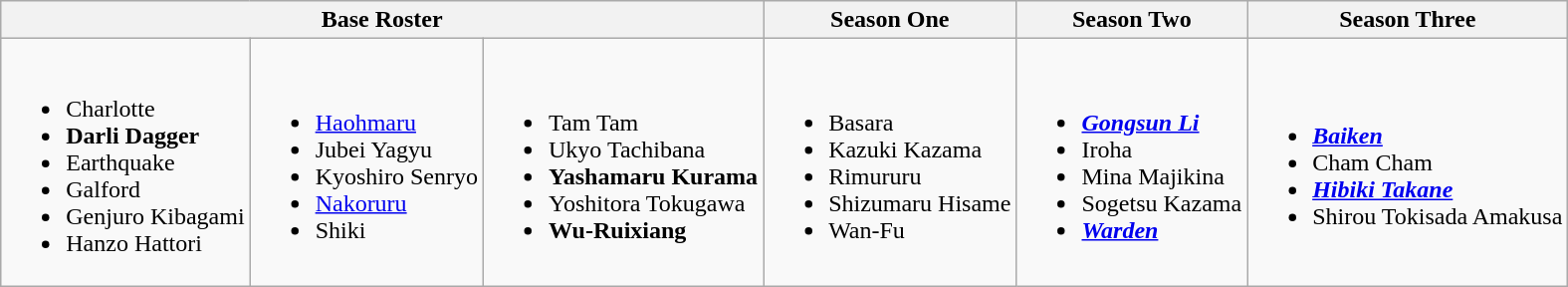<table class="wikitable">
<tr>
<th colspan="3">Base Roster</th>
<th>Season One</th>
<th>Season Two</th>
<th>Season Three</th>
</tr>
<tr>
<td><br><ul><li>Charlotte</li><li><strong>Darli Dagger</strong></li><li>Earthquake</li><li>Galford</li><li>Genjuro Kibagami</li><li>Hanzo Hattori</li></ul></td>
<td><br><ul><li><a href='#'>Haohmaru</a></li><li>Jubei Yagyu</li><li>Kyoshiro Senryo</li><li><a href='#'>Nakoruru</a></li><li>Shiki</li></ul></td>
<td><br><ul><li>Tam Tam</li><li>Ukyo Tachibana</li><li><strong>Yashamaru Kurama</strong></li><li>Yoshitora Tokugawa</li><li><strong>Wu-Ruixiang</strong></li></ul></td>
<td><br><ul><li>Basara</li><li>Kazuki Kazama</li><li>Rimururu</li><li>Shizumaru Hisame</li><li>Wan-Fu</li></ul></td>
<td><br><ul><li><strong><em><a href='#'>Gongsun Li</a></em></strong></li><li>Iroha</li><li>Mina Majikina</li><li>Sogetsu Kazama</li><li><strong><em><a href='#'>Warden</a></em></strong></li></ul></td>
<td><br><ul><li><strong><em><a href='#'>Baiken</a></em></strong></li><li>Cham Cham</li><li><strong><em><a href='#'>Hibiki Takane</a></em></strong></li><li>Shirou Tokisada Amakusa</li></ul></td>
</tr>
</table>
